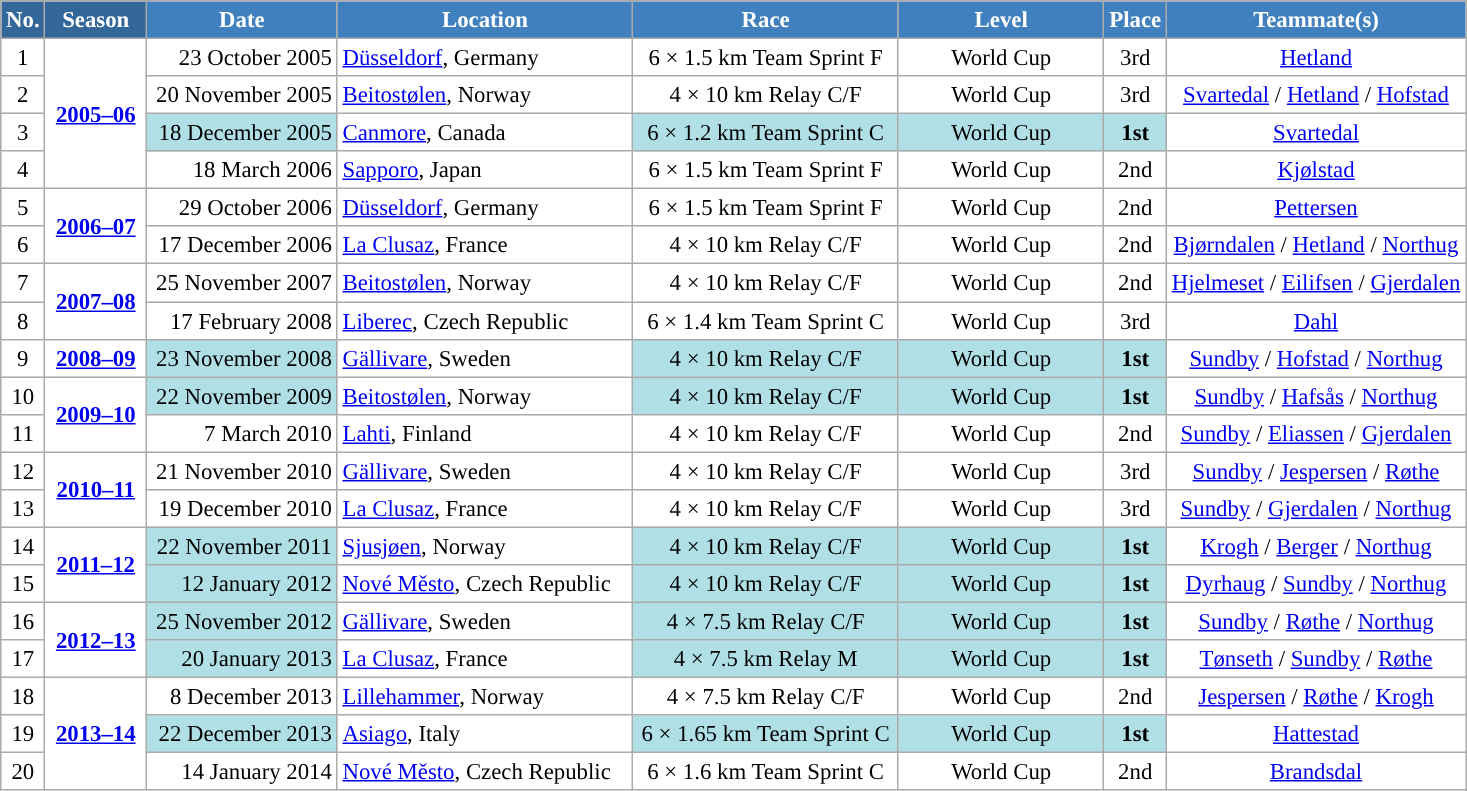<table class="wikitable sortable" style="font-size:95%; text-align:center; border:grey solid 1px; border-collapse:collapse; background:#ffffff;">
<tr style="background:#efefef;">
<th style="background-color:#369; color:white;">No.</th>
<th style="background-color:#369; color:white;">Season</th>
<th style="background-color:#4180be; color:white; width:120px;">Date</th>
<th style="background-color:#4180be; color:white; width:190px;">Location</th>
<th style="background-color:#4180be; color:white; width:170px;">Race</th>
<th style="background-color:#4180be; color:white; width:130px;">Level</th>
<th style="background-color:#4180be; color:white;">Place</th>
<th style="background-color:#4180be; color:white;">Teammate(s)</th>
</tr>
<tr>
<td align=center>1</td>
<td rowspan=4 align=center><strong> <a href='#'>2005–06</a> </strong></td>
<td align=right>23 October 2005</td>
<td align=left> <a href='#'>Düsseldorf</a>, Germany</td>
<td>6 × 1.5 km Team Sprint F</td>
<td>World Cup</td>
<td>3rd</td>
<td><a href='#'>Hetland</a></td>
</tr>
<tr>
<td align=center>2</td>
<td align=right>20 November 2005</td>
<td align=left> <a href='#'>Beitostølen</a>, Norway</td>
<td>4 × 10 km Relay C/F</td>
<td>World Cup</td>
<td>3rd</td>
<td><a href='#'>Svartedal</a> / <a href='#'>Hetland</a> / <a href='#'>Hofstad</a></td>
</tr>
<tr>
<td align=center>3</td>
<td bgcolor="#BOEOE6" align=right>18 December 2005</td>
<td align=left> <a href='#'>Canmore</a>, Canada</td>
<td bgcolor="#BOEOE6">6 × 1.2 km Team Sprint C</td>
<td bgcolor="#BOEOE6">World Cup</td>
<td bgcolor="#BOEOE6"><strong>1st</strong></td>
<td><a href='#'>Svartedal</a></td>
</tr>
<tr>
<td align=center>4</td>
<td align=right>18 March 2006</td>
<td align=left> <a href='#'>Sapporo</a>, Japan</td>
<td>6 × 1.5 km Team Sprint F</td>
<td>World Cup</td>
<td>2nd</td>
<td><a href='#'>Kjølstad</a></td>
</tr>
<tr>
<td align=center>5</td>
<td rowspan=2 align=center><strong> <a href='#'>2006–07</a> </strong></td>
<td align=right>29 October 2006</td>
<td align=left> <a href='#'>Düsseldorf</a>, Germany</td>
<td>6 × 1.5 km Team Sprint F</td>
<td>World Cup</td>
<td>2nd</td>
<td><a href='#'>Pettersen</a></td>
</tr>
<tr>
<td align=center>6</td>
<td align=right>17 December 2006</td>
<td align=left> <a href='#'>La Clusaz</a>, France</td>
<td>4 × 10 km Relay C/F</td>
<td>World Cup</td>
<td>2nd</td>
<td><a href='#'>Bjørndalen</a> / <a href='#'>Hetland</a> / <a href='#'>Northug</a></td>
</tr>
<tr>
<td align=center>7</td>
<td rowspan=2 align=center><strong> <a href='#'>2007–08</a> </strong></td>
<td align=right>25 November 2007</td>
<td align=left> <a href='#'>Beitostølen</a>, Norway</td>
<td>4 × 10 km Relay C/F</td>
<td>World Cup</td>
<td>2nd</td>
<td><a href='#'>Hjelmeset</a> / <a href='#'>Eilifsen</a> / <a href='#'>Gjerdalen</a></td>
</tr>
<tr>
<td align=center>8</td>
<td align=right>17 February 2008</td>
<td align=left> <a href='#'>Liberec</a>, Czech Republic</td>
<td>6 × 1.4 km Team Sprint C</td>
<td>World Cup</td>
<td>3rd</td>
<td><a href='#'>Dahl</a></td>
</tr>
<tr>
<td align=center>9</td>
<td rowspan=1 align=center><strong><a href='#'>2008–09</a></strong></td>
<td bgcolor="#BOEOE6" align=right>23 November 2008</td>
<td align=left> <a href='#'>Gällivare</a>, Sweden</td>
<td bgcolor="#BOEOE6">4 × 10 km Relay C/F</td>
<td bgcolor="#BOEOE6">World Cup</td>
<td bgcolor="#BOEOE6"><strong>1st</strong></td>
<td><a href='#'>Sundby</a> / <a href='#'>Hofstad</a> / <a href='#'>Northug</a></td>
</tr>
<tr>
<td align=center>10</td>
<td rowspan=2 align=center><strong><a href='#'>2009–10</a></strong></td>
<td bgcolor="#BOEOE6" align=right>22 November 2009</td>
<td align=left> <a href='#'>Beitostølen</a>, Norway</td>
<td bgcolor="#BOEOE6">4 × 10 km Relay C/F</td>
<td bgcolor="#BOEOE6">World Cup</td>
<td bgcolor="#BOEOE6"><strong>1st</strong></td>
<td><a href='#'>Sundby</a> / <a href='#'>Hafsås</a> / <a href='#'>Northug</a></td>
</tr>
<tr>
<td align=center>11</td>
<td align=right>7 March 2010</td>
<td align=left> <a href='#'>Lahti</a>, Finland</td>
<td>4 × 10 km Relay C/F</td>
<td>World Cup</td>
<td>2nd</td>
<td><a href='#'>Sundby</a> / <a href='#'>Eliassen</a> / <a href='#'>Gjerdalen</a></td>
</tr>
<tr>
<td align=center>12</td>
<td rowspan=2 align=center><strong> <a href='#'>2010–11</a> </strong></td>
<td align=right>21 November 2010</td>
<td align=left> <a href='#'>Gällivare</a>, Sweden</td>
<td>4 × 10 km Relay C/F</td>
<td>World Cup</td>
<td>3rd</td>
<td><a href='#'>Sundby</a> / <a href='#'>Jespersen</a> / <a href='#'>Røthe</a></td>
</tr>
<tr>
<td align=center>13</td>
<td align=right>19 December 2010</td>
<td align=left> <a href='#'>La Clusaz</a>, France</td>
<td>4 × 10 km Relay C/F</td>
<td>World Cup</td>
<td>3rd</td>
<td><a href='#'>Sundby</a> / <a href='#'>Gjerdalen</a> / <a href='#'>Northug</a></td>
</tr>
<tr>
<td align=center>14</td>
<td rowspan=2 align=center><strong><a href='#'>2011–12</a></strong></td>
<td bgcolor="#BOEOE6" align=right>22 November 2011</td>
<td align=left> <a href='#'>Sjusjøen</a>, Norway</td>
<td bgcolor="#BOEOE6">4 × 10 km Relay C/F</td>
<td bgcolor="#BOEOE6">World Cup</td>
<td bgcolor="#BOEOE6"><strong>1st</strong></td>
<td><a href='#'>Krogh</a> / <a href='#'>Berger</a> / <a href='#'>Northug</a></td>
</tr>
<tr>
<td align=center>15</td>
<td bgcolor="#BOEOE6" align=right>12 January 2012</td>
<td align=left> <a href='#'>Nové Město</a>, Czech Republic</td>
<td bgcolor="#BOEOE6">4 × 10 km Relay C/F</td>
<td bgcolor="#BOEOE6">World Cup</td>
<td bgcolor="#BOEOE6"><strong>1st</strong></td>
<td><a href='#'>Dyrhaug</a> / <a href='#'>Sundby</a> / <a href='#'>Northug</a></td>
</tr>
<tr>
<td align=center>16</td>
<td rowspan=2 align=center><strong><a href='#'>2012–13</a></strong></td>
<td bgcolor="#BOEOE6" align=right>25 November 2012</td>
<td align=left> <a href='#'>Gällivare</a>, Sweden</td>
<td bgcolor="#BOEOE6">4 × 7.5 km Relay C/F</td>
<td bgcolor="#BOEOE6">World Cup</td>
<td bgcolor="#BOEOE6"><strong>1st</strong></td>
<td><a href='#'>Sundby</a> / <a href='#'>Røthe</a> / <a href='#'>Northug</a></td>
</tr>
<tr>
<td align=center>17</td>
<td bgcolor="#BOEOE6" align=right>20 January 2013</td>
<td align=left> <a href='#'>La Clusaz</a>, France</td>
<td bgcolor="#BOEOE6">4 × 7.5 km Relay M</td>
<td bgcolor="#BOEOE6">World Cup</td>
<td bgcolor="#BOEOE6"><strong>1st</strong></td>
<td><a href='#'>Tønseth</a> / <a href='#'>Sundby</a> / <a href='#'>Røthe</a></td>
</tr>
<tr>
<td align=center>18</td>
<td rowspan=3 align=center><strong> <a href='#'>2013–14</a> </strong></td>
<td align=right>8 December 2013</td>
<td align=left> <a href='#'>Lillehammer</a>, Norway</td>
<td>4 × 7.5 km Relay C/F</td>
<td>World Cup</td>
<td>2nd</td>
<td><a href='#'>Jespersen</a> / <a href='#'>Røthe</a> / <a href='#'>Krogh</a></td>
</tr>
<tr>
<td align=center>19</td>
<td bgcolor="#BOEOE6" align=right>22 December 2013</td>
<td align=left> <a href='#'>Asiago</a>, Italy</td>
<td bgcolor="#BOEOE6">6 × 1.65 km Team Sprint C</td>
<td bgcolor="#BOEOE6">World Cup</td>
<td bgcolor="#BOEOE6"><strong>1st</strong></td>
<td><a href='#'>Hattestad</a></td>
</tr>
<tr>
<td align=center>20</td>
<td align=right>14 January 2014</td>
<td align=left> <a href='#'>Nové Město</a>, Czech Republic</td>
<td>6 × 1.6 km Team Sprint C</td>
<td>World Cup</td>
<td>2nd</td>
<td><a href='#'>Brandsdal</a></td>
</tr>
</table>
